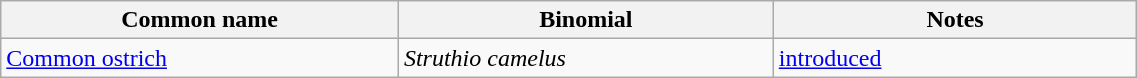<table style="width:60%;" class="wikitable">
<tr>
<th width=35%>Common name</th>
<th width=33%>Binomial</th>
<th width=32%>Notes</th>
</tr>
<tr>
<td><a href='#'>Common ostrich</a></td>
<td><em>Struthio camelus</em></td>
<td><a href='#'>introduced</a></td>
</tr>
</table>
